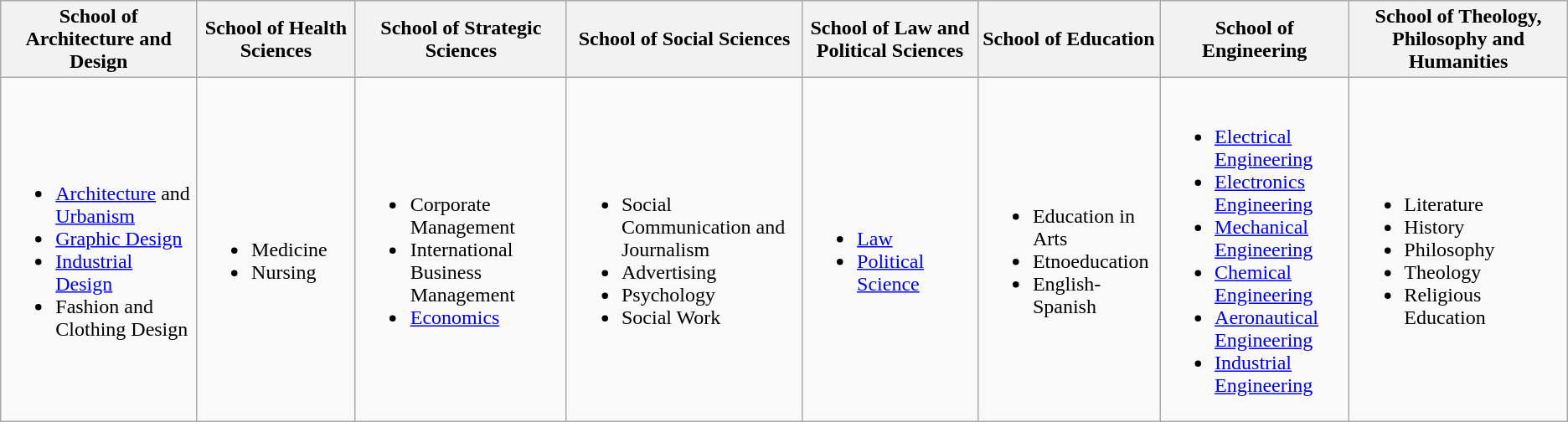<table class="wikitable">
<tr>
<th>School of Architecture and Design</th>
<th>School of Health Sciences</th>
<th>School of Strategic Sciences</th>
<th>School of Social Sciences</th>
<th>School of Law and Political Sciences</th>
<th>School of Education</th>
<th>School of Engineering</th>
<th>School of Theology, Philosophy and Humanities</th>
</tr>
<tr>
<td><br><ul><li><a href='#'>Architecture</a> and <a href='#'>Urbanism</a></li><li><a href='#'>Graphic Design</a></li><li><a href='#'>Industrial Design</a></li><li>Fashion and Clothing Design</li></ul></td>
<td><br><ul><li>Medicine</li><li>Nursing</li></ul></td>
<td><br><ul><li>Corporate Management</li><li>International Business Management</li><li><a href='#'>Economics</a></li></ul></td>
<td><br><ul><li>Social Communication and Journalism</li><li>Advertising</li><li>Psychology</li><li>Social Work</li></ul></td>
<td><br><ul><li><a href='#'>Law</a></li><li><a href='#'>Political Science</a></li></ul></td>
<td><br><ul><li>Education in Arts</li><li>Etnoeducation</li><li>English-Spanish</li></ul></td>
<td><br><ul><li><a href='#'>Electrical Engineering</a></li><li><a href='#'>Electronics Engineering</a></li><li><a href='#'>Mechanical Engineering</a></li><li><a href='#'>Chemical Engineering</a></li><li><a href='#'>Aeronautical Engineering</a></li><li><a href='#'>Industrial Engineering</a></li></ul></td>
<td><br><ul><li>Literature</li><li>History</li><li>Philosophy</li><li>Theology</li><li>Religious Education</li></ul></td>
</tr>
</table>
